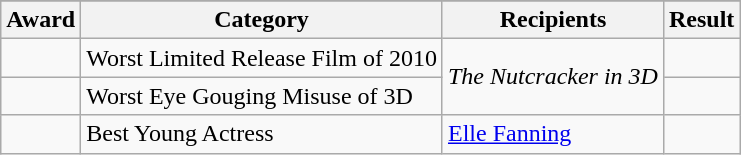<table class="wikitable sortable plainrowheaders">
<tr>
</tr>
<tr>
<th>Award</th>
<th>Category</th>
<th>Recipients</th>
<th>Result</th>
</tr>
<tr>
<td></td>
<td>Worst Limited Release Film of 2010</td>
<td rowspan="2"><em>The Nutcracker in 3D</em></td>
<td></td>
</tr>
<tr>
<td></td>
<td>Worst Eye Gouging Misuse of 3D</td>
<td></td>
</tr>
<tr>
<td></td>
<td>Best Young Actress</td>
<td><a href='#'>Elle Fanning</a></td>
<td></td>
</tr>
</table>
